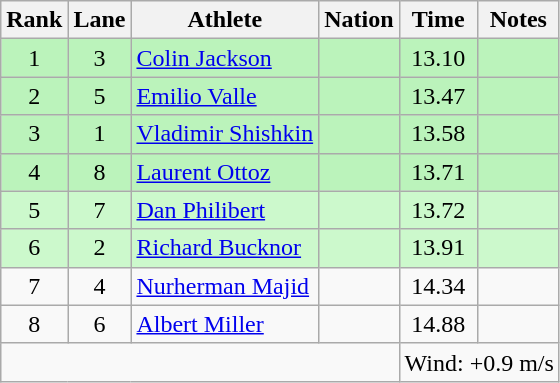<table class="wikitable sortable" style="text-align:center">
<tr>
<th>Rank</th>
<th>Lane</th>
<th>Athlete</th>
<th>Nation</th>
<th>Time</th>
<th>Notes</th>
</tr>
<tr style="background:#bbf3bb;">
<td>1</td>
<td>3</td>
<td align=left><a href='#'>Colin Jackson</a></td>
<td align=left></td>
<td>13.10</td>
<td></td>
</tr>
<tr style="background:#bbf3bb;">
<td>2</td>
<td>5</td>
<td align=left><a href='#'>Emilio Valle</a></td>
<td align=left></td>
<td>13.47</td>
<td></td>
</tr>
<tr style="background:#bbf3bb;">
<td>3</td>
<td>1</td>
<td align=left><a href='#'>Vladimir Shishkin</a></td>
<td align=left></td>
<td>13.58</td>
<td></td>
</tr>
<tr style="background:#bbf3bb;">
<td>4</td>
<td>8</td>
<td align=left><a href='#'>Laurent Ottoz</a></td>
<td align=left></td>
<td>13.71</td>
<td></td>
</tr>
<tr bgcolor=ccf9cc>
<td>5</td>
<td>7</td>
<td align=left><a href='#'>Dan Philibert</a></td>
<td align=left></td>
<td>13.72</td>
<td></td>
</tr>
<tr bgcolor=ccf9cc>
<td>6</td>
<td>2</td>
<td align=left><a href='#'>Richard Bucknor</a></td>
<td align=left></td>
<td>13.91</td>
<td></td>
</tr>
<tr>
<td>7</td>
<td>4</td>
<td align=left><a href='#'>Nurherman Majid</a></td>
<td align=left></td>
<td>14.34</td>
<td></td>
</tr>
<tr>
<td>8</td>
<td>6</td>
<td align=left><a href='#'>Albert Miller</a></td>
<td align=left></td>
<td>14.88</td>
<td></td>
</tr>
<tr class="sortbottom">
<td colspan=4></td>
<td colspan="2" style="text-align:left;">Wind: +0.9 m/s</td>
</tr>
</table>
